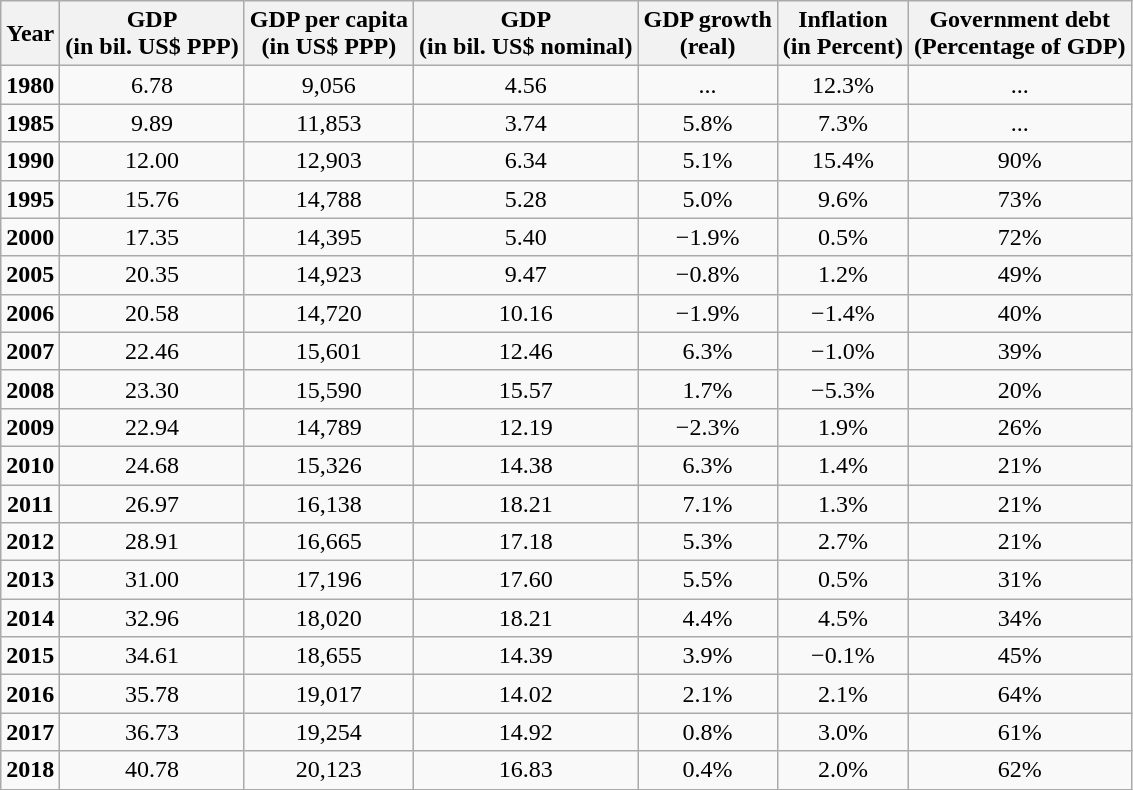<table class="wikitable" style="text-align:center; vertical-align:middle;">
<tr style="font-weight:bold;">
<th>Year</th>
<th>GDP<br>(in bil. US$ PPP)</th>
<th>GDP per capita<br>(in US$ PPP)</th>
<th>GDP<br>(in bil. US$ nominal)</th>
<th>GDP growth<br>(real)</th>
<th>Inflation<br>(in Percent)</th>
<th>Government debt<br>(Percentage of GDP)</th>
</tr>
<tr>
<td style="font-weight:bold;">1980</td>
<td>6.78</td>
<td>9,056</td>
<td>4.56</td>
<td>...</td>
<td>12.3%</td>
<td>...</td>
</tr>
<tr>
<td style="font-weight:bold;">1985</td>
<td>9.89</td>
<td>11,853</td>
<td>3.74</td>
<td>5.8%</td>
<td>7.3%</td>
<td>...</td>
</tr>
<tr>
<td style="font-weight:bold;">1990</td>
<td>12.00</td>
<td>12,903</td>
<td>6.34</td>
<td>5.1%</td>
<td>15.4%</td>
<td>90%</td>
</tr>
<tr>
<td style="font-weight:bold;">1995</td>
<td>15.76</td>
<td>14,788</td>
<td>5.28</td>
<td>5.0%</td>
<td>9.6%</td>
<td>73%</td>
</tr>
<tr>
<td style="font-weight:bold;">2000</td>
<td>17.35</td>
<td>14,395</td>
<td>5.40</td>
<td>−1.9%</td>
<td>0.5%</td>
<td>72%</td>
</tr>
<tr>
<td style="font-weight:bold;">2005</td>
<td>20.35</td>
<td>14,923</td>
<td>9.47</td>
<td>−0.8%</td>
<td>1.2%</td>
<td>49%</td>
</tr>
<tr>
<td style="font-weight:bold;">2006</td>
<td>20.58</td>
<td>14,720</td>
<td>10.16</td>
<td>−1.9%</td>
<td>−1.4%</td>
<td>40%</td>
</tr>
<tr>
<td style="font-weight:bold;">2007</td>
<td>22.46</td>
<td>15,601</td>
<td>12.46</td>
<td>6.3%</td>
<td>−1.0%</td>
<td>39%</td>
</tr>
<tr>
<td style="font-weight:bold;">2008</td>
<td>23.30</td>
<td>15,590</td>
<td>15.57</td>
<td>1.7%</td>
<td>−5.3%</td>
<td>20%</td>
</tr>
<tr>
<td style="font-weight:bold;">2009</td>
<td>22.94</td>
<td>14,789</td>
<td>12.19</td>
<td>−2.3%</td>
<td>1.9%</td>
<td>26%</td>
</tr>
<tr>
<td style="font-weight:bold;">2010</td>
<td>24.68</td>
<td>15,326</td>
<td>14.38</td>
<td>6.3%</td>
<td>1.4%</td>
<td>21%</td>
</tr>
<tr>
<td style="font-weight:bold;">2011</td>
<td>26.97</td>
<td>16,138</td>
<td>18.21</td>
<td>7.1%</td>
<td>1.3%</td>
<td>21%</td>
</tr>
<tr>
<td style="font-weight:bold;">2012</td>
<td>28.91</td>
<td>16,665</td>
<td>17.18</td>
<td>5.3%</td>
<td>2.7%</td>
<td>21%</td>
</tr>
<tr>
<td style="font-weight:bold;">2013</td>
<td>31.00</td>
<td>17,196</td>
<td>17.60</td>
<td>5.5%</td>
<td>0.5%</td>
<td>31%</td>
</tr>
<tr>
<td style="font-weight:bold;">2014</td>
<td>32.96</td>
<td>18,020</td>
<td>18.21</td>
<td>4.4%</td>
<td>4.5%</td>
<td>34%</td>
</tr>
<tr>
<td style="font-weight:bold;">2015</td>
<td>34.61</td>
<td>18,655</td>
<td>14.39</td>
<td>3.9%</td>
<td>−0.1%</td>
<td>45%</td>
</tr>
<tr>
<td style="font-weight:bold;">2016</td>
<td>35.78</td>
<td>19,017</td>
<td>14.02</td>
<td>2.1%</td>
<td>2.1%</td>
<td>64%</td>
</tr>
<tr>
<td style="font-weight:bold;">2017</td>
<td>36.73</td>
<td>19,254</td>
<td>14.92</td>
<td>0.8%</td>
<td>3.0%</td>
<td>61%</td>
</tr>
<tr>
<td style="font-weight:bold;">2018</td>
<td>40.78</td>
<td>20,123</td>
<td>16.83</td>
<td>0.4%</td>
<td>2.0%</td>
<td>62%</td>
</tr>
</table>
